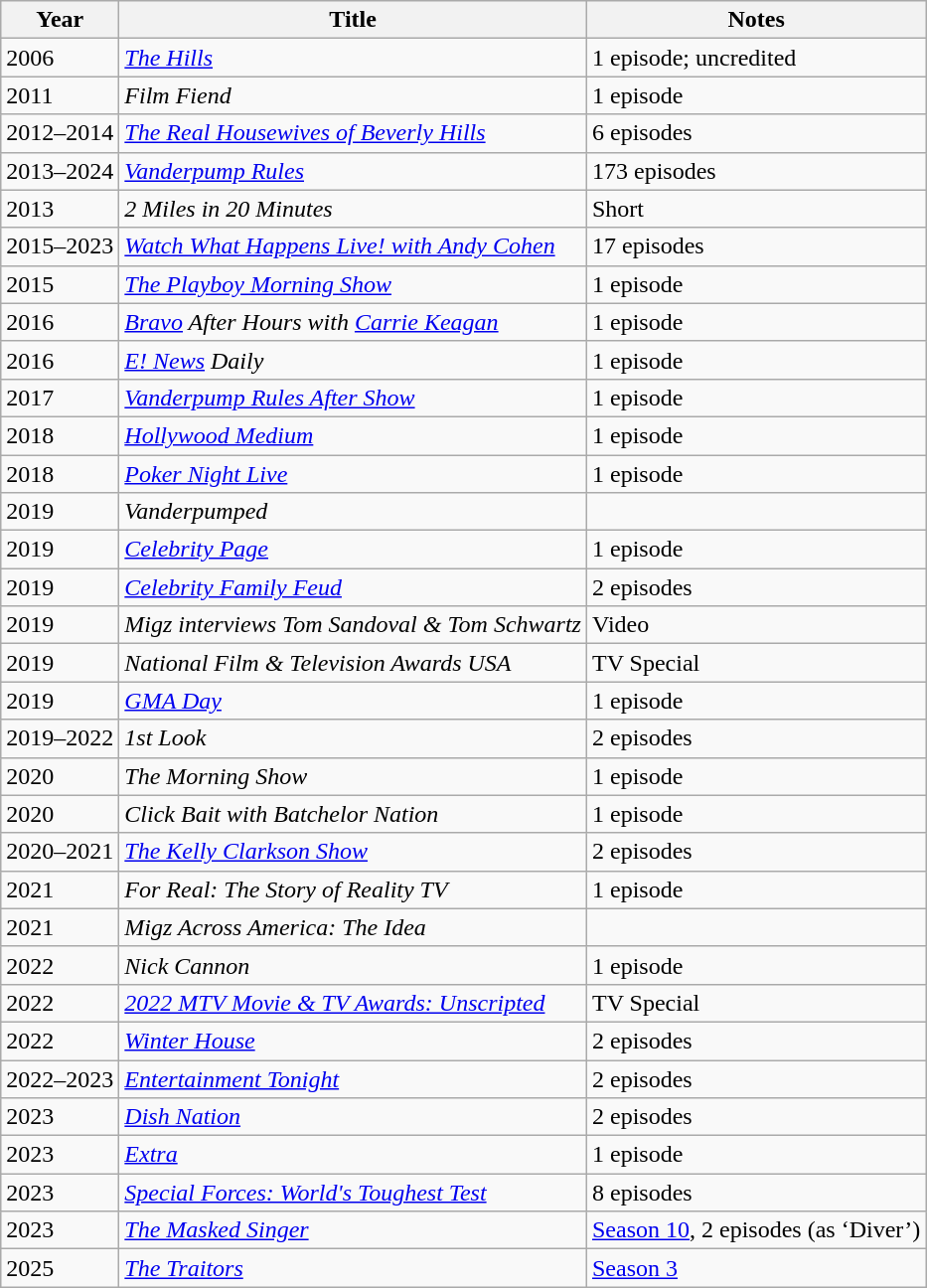<table class="wikitable sortable">
<tr>
<th>Year</th>
<th>Title</th>
<th>Notes</th>
</tr>
<tr>
<td>2006</td>
<td><em><a href='#'>The Hills</a></em></td>
<td>1 episode; uncredited</td>
</tr>
<tr>
<td>2011</td>
<td><em>Film Fiend</em></td>
<td>1 episode</td>
</tr>
<tr>
<td>2012–2014</td>
<td><em><a href='#'>The Real Housewives of Beverly Hills</a></em></td>
<td>6 episodes</td>
</tr>
<tr>
<td>2013–2024</td>
<td><em><a href='#'>Vanderpump Rules</a></em></td>
<td>173 episodes</td>
</tr>
<tr>
<td>2013</td>
<td><em>2 Miles in 20 Minutes</em></td>
<td>Short</td>
</tr>
<tr>
<td>2015–2023</td>
<td><em><a href='#'>Watch What Happens Live! with Andy Cohen</a></em></td>
<td>17 episodes</td>
</tr>
<tr>
<td>2015</td>
<td><em><a href='#'>The Playboy Morning Show</a></em></td>
<td>1 episode</td>
</tr>
<tr>
<td>2016</td>
<td><em><a href='#'>Bravo</a> After Hours with <a href='#'>Carrie Keagan</a></em></td>
<td>1 episode</td>
</tr>
<tr>
<td>2016</td>
<td><em><a href='#'>E! News</a> Daily</em></td>
<td>1 episode</td>
</tr>
<tr>
<td>2017</td>
<td><em><a href='#'>Vanderpump Rules After Show</a></em></td>
<td>1 episode</td>
</tr>
<tr>
<td>2018</td>
<td><em><a href='#'>Hollywood Medium</a></em></td>
<td>1 episode</td>
</tr>
<tr>
<td>2018</td>
<td><em><a href='#'>Poker Night Live</a></em></td>
<td>1 episode</td>
</tr>
<tr>
<td>2019</td>
<td><em>Vanderpumped</em></td>
<td></td>
</tr>
<tr>
<td>2019</td>
<td><em><a href='#'>Celebrity Page</a></em></td>
<td>1 episode</td>
</tr>
<tr>
<td>2019</td>
<td><em><a href='#'>Celebrity Family Feud</a></em></td>
<td>2 episodes</td>
</tr>
<tr>
<td>2019</td>
<td><em>Migz interviews Tom Sandoval & Tom Schwartz</em></td>
<td>Video</td>
</tr>
<tr>
<td>2019</td>
<td><em>National Film & Television Awards USA</em></td>
<td>TV Special</td>
</tr>
<tr>
<td>2019</td>
<td><em><a href='#'>GMA Day</a></em></td>
<td>1 episode</td>
</tr>
<tr>
<td>2019–2022</td>
<td><em>1st Look</em></td>
<td>2 episodes</td>
</tr>
<tr>
<td>2020</td>
<td><em>The Morning Show</em></td>
<td>1 episode</td>
</tr>
<tr>
<td>2020</td>
<td><em>Click Bait with Batchelor Nation</em></td>
<td>1 episode</td>
</tr>
<tr>
<td>2020–2021</td>
<td><em><a href='#'>The Kelly Clarkson Show</a></em></td>
<td>2 episodes</td>
</tr>
<tr>
<td>2021</td>
<td><em>For Real: The Story of Reality TV</em></td>
<td>1 episode</td>
</tr>
<tr>
<td>2021</td>
<td><em>Migz Across America: The Idea</em></td>
<td></td>
</tr>
<tr>
<td>2022</td>
<td><em>Nick Cannon</em></td>
<td>1 episode</td>
</tr>
<tr>
<td>2022</td>
<td><em><a href='#'>2022 MTV Movie & TV Awards: Unscripted</a></em></td>
<td>TV Special</td>
</tr>
<tr>
<td>2022</td>
<td><em><a href='#'>Winter House</a></em></td>
<td>2 episodes</td>
</tr>
<tr>
<td>2022–2023</td>
<td><em><a href='#'>Entertainment Tonight</a></em></td>
<td>2 episodes</td>
</tr>
<tr>
<td>2023</td>
<td><em><a href='#'>Dish Nation</a></em></td>
<td>2 episodes</td>
</tr>
<tr>
<td>2023</td>
<td><em><a href='#'>Extra</a></em></td>
<td>1 episode</td>
</tr>
<tr>
<td>2023</td>
<td><em><a href='#'>Special Forces: World's Toughest Test</a></em></td>
<td>8 episodes</td>
</tr>
<tr>
<td>2023</td>
<td><em><a href='#'>The Masked Singer</a></em></td>
<td><a href='#'>Season 10</a>, 2 episodes (as ‘Diver’)</td>
</tr>
<tr>
<td>2025</td>
<td><em><a href='#'>The Traitors</a></em></td>
<td><a href='#'>Season 3</a></td>
</tr>
</table>
